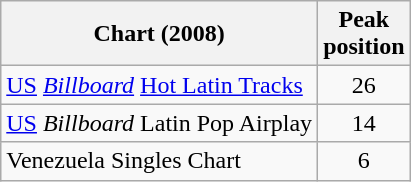<table class="wikitable">
<tr>
<th align="left">Chart (2008)</th>
<th align="left">Peak<br>position</th>
</tr>
<tr>
<td align="left"><a href='#'>US</a> <em><a href='#'>Billboard</a></em> <a href='#'>Hot Latin Tracks</a></td>
<td align="center">26</td>
</tr>
<tr>
<td align="left"><a href='#'>US</a> <em>Billboard</em> Latin Pop Airplay </td>
<td align="center">14</td>
</tr>
<tr>
<td align="left">Venezuela Singles Chart </td>
<td align="center">6</td>
</tr>
</table>
